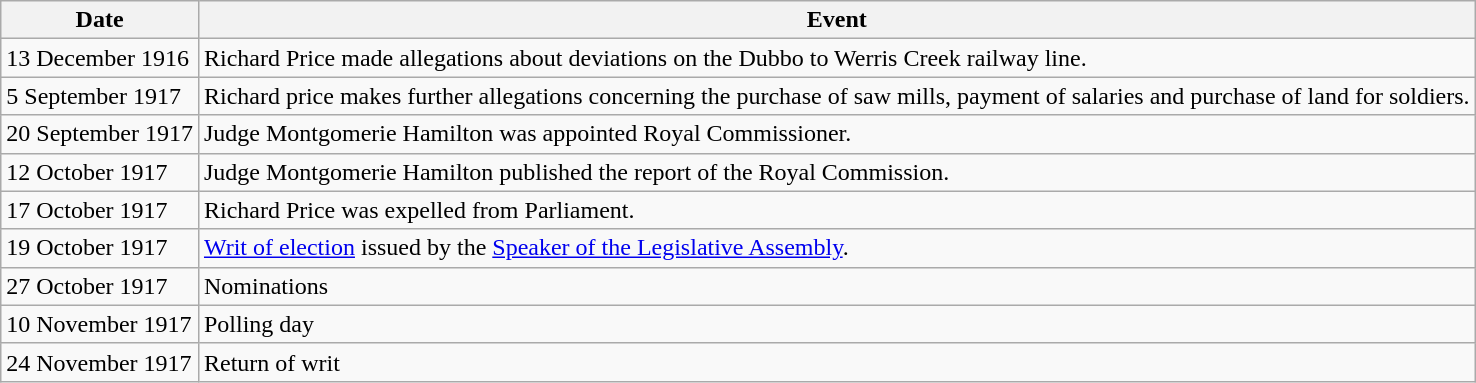<table class="wikitable">
<tr>
<th>Date</th>
<th>Event</th>
</tr>
<tr>
<td>13 December 1916</td>
<td>Richard Price made allegations about deviations on the Dubbo to Werris Creek railway line.</td>
</tr>
<tr>
<td>5 September 1917</td>
<td>Richard price makes further allegations concerning the purchase of saw mills, payment of salaries and purchase of land for soldiers.</td>
</tr>
<tr>
<td>20 September 1917</td>
<td>Judge Montgomerie Hamilton was appointed Royal Commissioner.</td>
</tr>
<tr>
<td>12 October 1917</td>
<td>Judge Montgomerie Hamilton published the report of the Royal Commission.</td>
</tr>
<tr>
<td>17 October 1917</td>
<td>Richard Price was expelled from Parliament.</td>
</tr>
<tr>
<td>19 October 1917</td>
<td><a href='#'>Writ of election</a> issued by the <a href='#'>Speaker of the Legislative Assembly</a>.</td>
</tr>
<tr>
<td>27 October 1917</td>
<td>Nominations</td>
</tr>
<tr>
<td>10 November 1917</td>
<td>Polling day</td>
</tr>
<tr>
<td>24 November 1917</td>
<td>Return of writ</td>
</tr>
</table>
